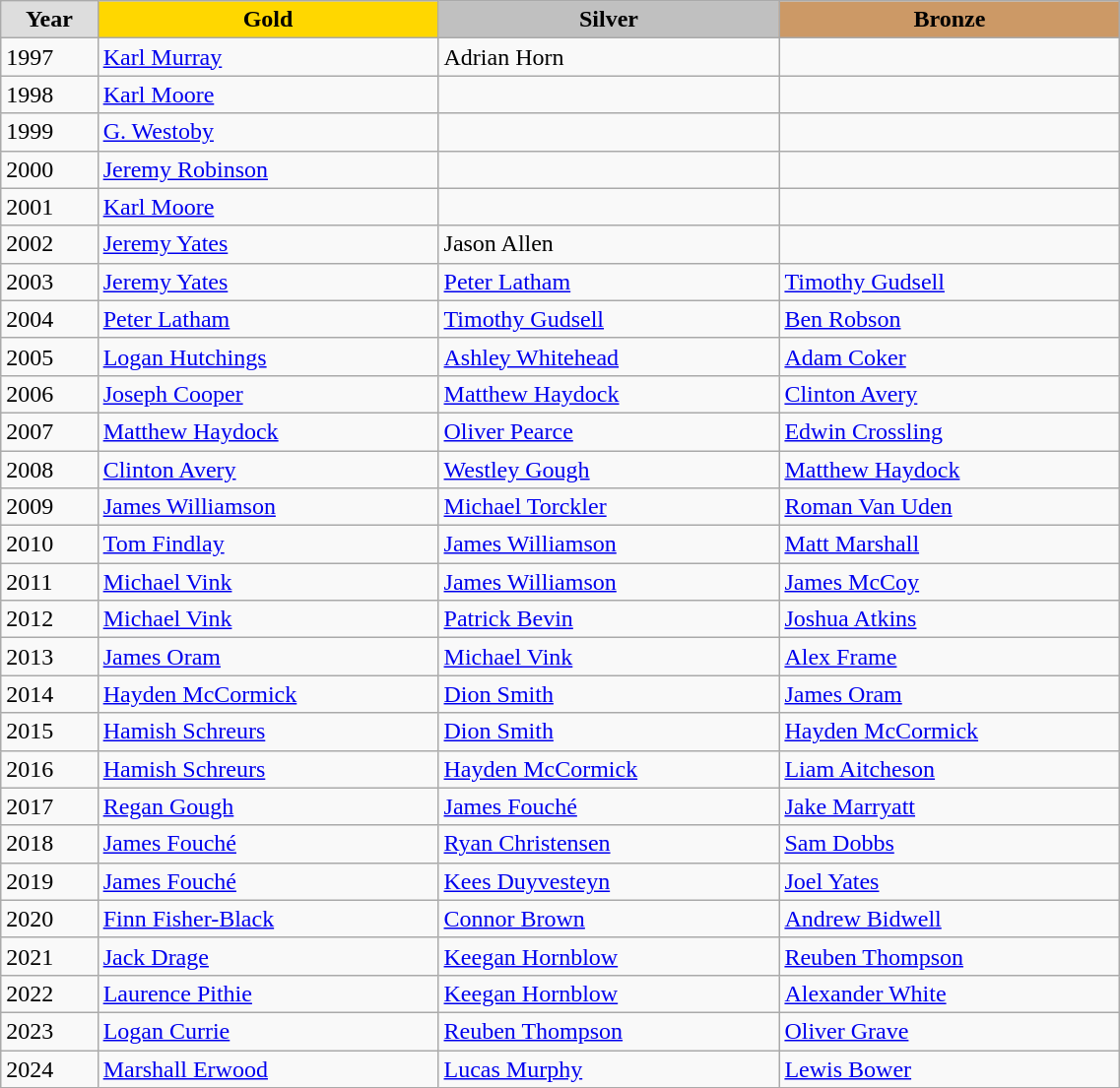<table class="wikitable" style="width: 60%; text-align:left;">
<tr>
<td style="background:#DDDDDD; font-weight:bold; text-align:center;">Year</td>
<td style="background:gold; font-weight:bold; text-align:center;">Gold</td>
<td style="background:silver; font-weight:bold; text-align:center;">Silver</td>
<td style="background:#cc9966; font-weight:bold; text-align:center;">Bronze</td>
</tr>
<tr>
<td>1997</td>
<td><a href='#'>Karl Murray</a></td>
<td>Adrian Horn</td>
<td></td>
</tr>
<tr>
<td>1998</td>
<td><a href='#'>Karl Moore</a></td>
<td></td>
<td></td>
</tr>
<tr>
<td>1999</td>
<td><a href='#'>G. Westoby</a></td>
<td></td>
<td></td>
</tr>
<tr>
<td>2000</td>
<td><a href='#'>Jeremy Robinson</a></td>
<td></td>
<td></td>
</tr>
<tr>
<td>2001</td>
<td><a href='#'>Karl Moore</a></td>
<td></td>
<td></td>
</tr>
<tr>
<td>2002</td>
<td><a href='#'>Jeremy Yates</a></td>
<td>Jason Allen</td>
<td></td>
</tr>
<tr>
<td>2003</td>
<td><a href='#'>Jeremy Yates</a></td>
<td><a href='#'>Peter Latham</a></td>
<td><a href='#'>Timothy Gudsell</a></td>
</tr>
<tr>
<td>2004</td>
<td><a href='#'>Peter Latham</a></td>
<td><a href='#'>Timothy Gudsell</a></td>
<td><a href='#'>Ben Robson</a></td>
</tr>
<tr>
<td>2005</td>
<td><a href='#'>Logan Hutchings</a></td>
<td><a href='#'>Ashley Whitehead</a></td>
<td><a href='#'>Adam Coker</a></td>
</tr>
<tr>
<td>2006</td>
<td><a href='#'>Joseph Cooper</a></td>
<td><a href='#'>Matthew Haydock</a></td>
<td><a href='#'>Clinton Avery</a></td>
</tr>
<tr>
<td>2007</td>
<td><a href='#'>Matthew Haydock</a></td>
<td><a href='#'>Oliver Pearce</a></td>
<td><a href='#'>Edwin Crossling</a></td>
</tr>
<tr>
<td>2008</td>
<td><a href='#'>Clinton Avery</a></td>
<td><a href='#'>Westley Gough</a></td>
<td><a href='#'>Matthew Haydock</a></td>
</tr>
<tr>
<td>2009</td>
<td><a href='#'>James Williamson</a></td>
<td><a href='#'>Michael Torckler</a></td>
<td><a href='#'>Roman Van Uden</a></td>
</tr>
<tr>
<td>2010</td>
<td><a href='#'>Tom Findlay</a></td>
<td><a href='#'>James Williamson</a></td>
<td><a href='#'>Matt Marshall</a></td>
</tr>
<tr>
<td>2011</td>
<td><a href='#'>Michael Vink</a></td>
<td><a href='#'>James Williamson</a></td>
<td><a href='#'>James McCoy</a></td>
</tr>
<tr>
<td>2012</td>
<td><a href='#'>Michael Vink</a></td>
<td><a href='#'>Patrick Bevin</a></td>
<td><a href='#'>Joshua Atkins</a></td>
</tr>
<tr>
<td>2013</td>
<td><a href='#'>James Oram</a></td>
<td><a href='#'>Michael Vink</a></td>
<td><a href='#'>Alex Frame</a></td>
</tr>
<tr>
<td>2014</td>
<td><a href='#'>Hayden McCormick</a></td>
<td><a href='#'>Dion Smith</a></td>
<td><a href='#'>James Oram</a></td>
</tr>
<tr>
<td>2015</td>
<td><a href='#'>Hamish Schreurs</a></td>
<td><a href='#'>Dion Smith</a></td>
<td><a href='#'>Hayden McCormick</a></td>
</tr>
<tr>
<td>2016</td>
<td><a href='#'>Hamish Schreurs</a></td>
<td><a href='#'>Hayden McCormick</a></td>
<td><a href='#'>Liam Aitcheson</a></td>
</tr>
<tr>
<td>2017</td>
<td><a href='#'>Regan Gough</a></td>
<td><a href='#'>James Fouché</a></td>
<td><a href='#'>Jake Marryatt</a></td>
</tr>
<tr>
<td>2018</td>
<td><a href='#'>James Fouché</a></td>
<td><a href='#'>Ryan Christensen</a></td>
<td><a href='#'>Sam Dobbs</a></td>
</tr>
<tr>
<td>2019</td>
<td><a href='#'>James Fouché</a></td>
<td><a href='#'>Kees Duyvesteyn</a></td>
<td><a href='#'>Joel Yates</a></td>
</tr>
<tr>
<td>2020</td>
<td><a href='#'>Finn Fisher-Black</a></td>
<td><a href='#'>Connor Brown</a></td>
<td><a href='#'>Andrew Bidwell</a></td>
</tr>
<tr>
<td>2021</td>
<td><a href='#'>Jack Drage</a></td>
<td><a href='#'>Keegan Hornblow</a></td>
<td><a href='#'>Reuben Thompson</a></td>
</tr>
<tr>
<td>2022</td>
<td><a href='#'>Laurence Pithie</a></td>
<td><a href='#'>Keegan Hornblow</a></td>
<td><a href='#'>Alexander White</a></td>
</tr>
<tr>
<td>2023</td>
<td><a href='#'>Logan Currie</a></td>
<td><a href='#'>Reuben Thompson</a></td>
<td><a href='#'>Oliver Grave</a></td>
</tr>
<tr>
<td>2024</td>
<td><a href='#'>Marshall Erwood</a></td>
<td><a href='#'>Lucas Murphy</a></td>
<td><a href='#'>Lewis Bower</a></td>
</tr>
</table>
